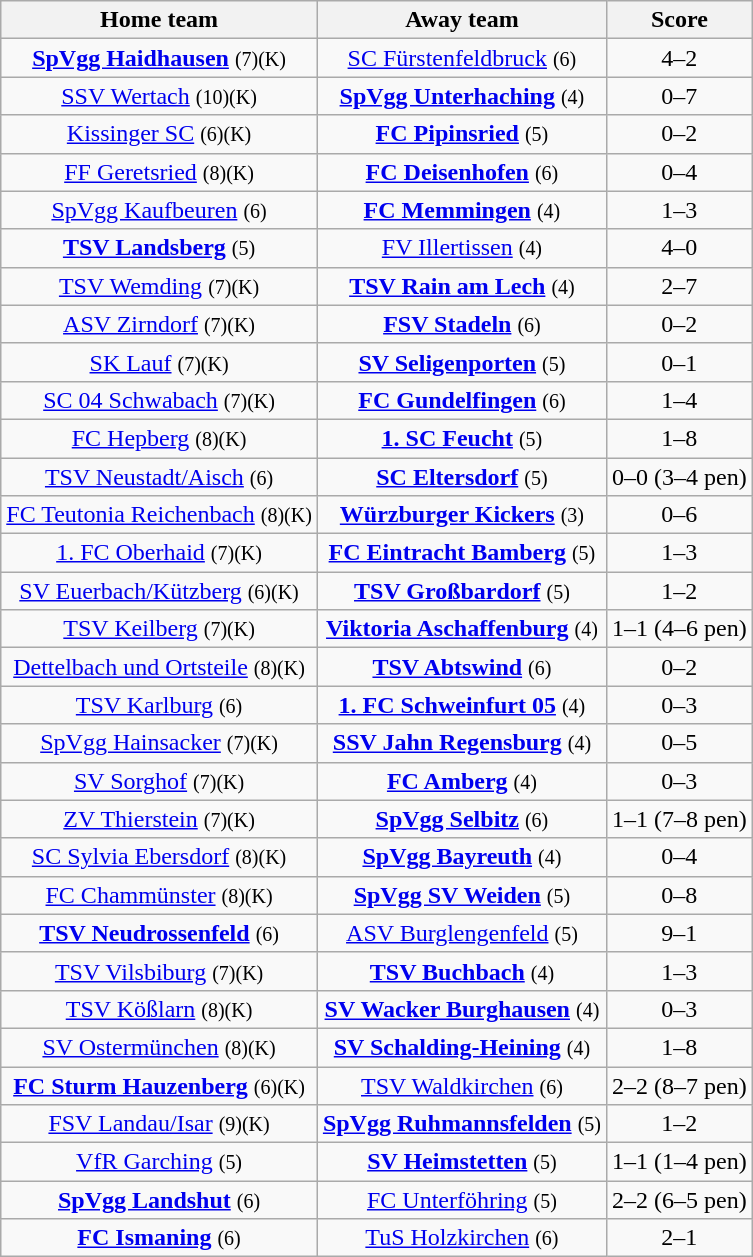<table class="wikitable" style="text-align: center">
<tr>
<th>Home team</th>
<th>Away team</th>
<th>Score</th>
</tr>
<tr>
<td><strong><a href='#'>SpVgg Haidhausen</a></strong> <small>(7)(K)</small></td>
<td><a href='#'>SC Fürstenfeldbruck</a> <small>(6)</small></td>
<td>4–2</td>
</tr>
<tr>
<td><a href='#'>SSV Wertach</a> <small>(10)(K)</small></td>
<td><strong><a href='#'>SpVgg Unterhaching</a></strong> <small>(4)</small></td>
<td>0–7</td>
</tr>
<tr>
<td><a href='#'>Kissinger SC</a> <small>(6)(K)</small></td>
<td><strong><a href='#'>FC Pipinsried</a></strong> <small>(5)</small></td>
<td>0–2</td>
</tr>
<tr>
<td><a href='#'>FF Geretsried</a> <small>(8)(K)</small></td>
<td><strong><a href='#'>FC Deisenhofen</a></strong> <small>(6)</small></td>
<td>0–4</td>
</tr>
<tr>
<td><a href='#'>SpVgg Kaufbeuren</a> <small>(6)</small></td>
<td><strong><a href='#'>FC Memmingen</a></strong> <small>(4)</small></td>
<td>1–3</td>
</tr>
<tr>
<td><strong><a href='#'>TSV Landsberg</a></strong> <small>(5)</small></td>
<td><a href='#'>FV Illertissen</a> <small>(4)</small></td>
<td>4–0</td>
</tr>
<tr>
<td><a href='#'>TSV Wemding</a> <small>(7)(K)</small></td>
<td><strong><a href='#'>TSV Rain am Lech</a></strong> <small>(4)</small></td>
<td>2–7</td>
</tr>
<tr>
<td><a href='#'>ASV Zirndorf</a> <small>(7)(K)</small></td>
<td><strong><a href='#'>FSV Stadeln</a></strong> <small>(6)</small></td>
<td>0–2</td>
</tr>
<tr>
<td><a href='#'>SK Lauf</a> <small>(7)(K)</small></td>
<td><strong><a href='#'>SV Seligenporten</a></strong> <small>(5)</small></td>
<td>0–1</td>
</tr>
<tr>
<td><a href='#'>SC 04 Schwabach</a> <small>(7)(K)</small></td>
<td><strong><a href='#'>FC Gundelfingen</a></strong> <small>(6)</small></td>
<td>1–4</td>
</tr>
<tr>
<td><a href='#'>FC Hepberg</a> <small>(8)(K)</small></td>
<td><strong><a href='#'>1. SC Feucht</a></strong> <small>(5)</small></td>
<td>1–8</td>
</tr>
<tr>
<td><a href='#'>TSV Neustadt/Aisch</a> <small>(6)</small></td>
<td><strong><a href='#'>SC Eltersdorf</a></strong> <small>(5)</small></td>
<td>0–0 (3–4 pen)</td>
</tr>
<tr>
<td><a href='#'>FC Teutonia Reichenbach</a> <small>(8)(K)</small></td>
<td><strong><a href='#'>Würzburger Kickers</a></strong> <small>(3)</small></td>
<td>0–6</td>
</tr>
<tr>
<td><a href='#'>1. FC Oberhaid</a> <small>(7)(K)</small></td>
<td><strong><a href='#'>FC Eintracht Bamberg</a></strong> <small>(5)</small></td>
<td>1–3</td>
</tr>
<tr>
<td><a href='#'>SV Euerbach/Kützberg</a> <small>(6)(K)</small></td>
<td><strong><a href='#'>TSV Großbardorf</a></strong> <small>(5)</small></td>
<td>1–2</td>
</tr>
<tr>
<td><a href='#'>TSV Keilberg</a> <small>(7)(K)</small></td>
<td><strong><a href='#'>Viktoria Aschaffenburg</a></strong> <small>(4)</small></td>
<td>1–1 (4–6 pen)</td>
</tr>
<tr>
<td><a href='#'>Dettelbach und Ortsteile</a> <small>(8)(K)</small></td>
<td><strong><a href='#'>TSV Abtswind</a></strong> <small>(6)</small></td>
<td>0–2</td>
</tr>
<tr>
<td><a href='#'>TSV Karlburg</a> <small>(6)</small></td>
<td><strong><a href='#'>1. FC Schweinfurt 05</a></strong> <small>(4)</small></td>
<td>0–3</td>
</tr>
<tr>
<td><a href='#'>SpVgg Hainsacker</a> <small>(7)(K)</small></td>
<td><strong><a href='#'>SSV Jahn Regensburg</a></strong> <small>(4)</small></td>
<td>0–5</td>
</tr>
<tr>
<td><a href='#'>SV Sorghof</a> <small>(7)(K)</small></td>
<td><strong><a href='#'>FC Amberg</a></strong> <small>(4)</small></td>
<td>0–3</td>
</tr>
<tr>
<td><a href='#'>ZV Thierstein</a> <small>(7)(K)</small></td>
<td><strong><a href='#'>SpVgg Selbitz</a></strong> <small>(6)</small></td>
<td>1–1 (7–8 pen)</td>
</tr>
<tr>
<td><a href='#'>SC Sylvia Ebersdorf</a> <small>(8)(K)</small></td>
<td><strong><a href='#'>SpVgg Bayreuth</a></strong> <small>(4)</small></td>
<td>0–4</td>
</tr>
<tr>
<td><a href='#'>FC Chammünster</a> <small>(8)(K)</small></td>
<td><strong><a href='#'>SpVgg SV Weiden</a></strong> <small>(5)</small></td>
<td>0–8</td>
</tr>
<tr>
<td><strong><a href='#'>TSV Neudrossenfeld</a></strong> <small>(6)</small></td>
<td><a href='#'>ASV Burglengenfeld</a> <small>(5)</small></td>
<td>9–1</td>
</tr>
<tr>
<td><a href='#'>TSV Vilsbiburg</a> <small>(7)(K)</small></td>
<td><strong><a href='#'>TSV Buchbach</a></strong> <small>(4)</small></td>
<td>1–3</td>
</tr>
<tr>
<td><a href='#'>TSV Kößlarn</a> <small>(8)(K)</small></td>
<td><strong><a href='#'>SV Wacker Burghausen</a></strong> <small>(4)</small></td>
<td>0–3</td>
</tr>
<tr>
<td><a href='#'>SV Ostermünchen</a> <small>(8)(K)</small></td>
<td><strong><a href='#'>SV Schalding-Heining</a></strong> <small>(4)</small></td>
<td>1–8</td>
</tr>
<tr>
<td><strong><a href='#'>FC Sturm Hauzenberg</a></strong> <small>(6)(K)</small></td>
<td><a href='#'>TSV Waldkirchen</a> <small>(6)</small></td>
<td>2–2 (8–7 pen)</td>
</tr>
<tr>
<td><a href='#'>FSV Landau/Isar</a> <small>(9)(K)</small></td>
<td><strong><a href='#'>SpVgg Ruhmannsfelden</a></strong> <small>(5)</small></td>
<td>1–2</td>
</tr>
<tr>
<td><a href='#'>VfR Garching</a> <small>(5)</small></td>
<td><strong><a href='#'>SV Heimstetten</a></strong> <small>(5)</small></td>
<td>1–1 (1–4 pen)</td>
</tr>
<tr>
<td><strong><a href='#'>SpVgg Landshut</a></strong> <small>(6)</small></td>
<td><a href='#'>FC Unterföhring</a> <small>(5)</small></td>
<td>2–2 (6–5 pen)</td>
</tr>
<tr>
<td><strong><a href='#'>FC Ismaning</a></strong> <small>(6)</small></td>
<td><a href='#'>TuS Holzkirchen</a> <small>(6)</small></td>
<td>2–1</td>
</tr>
</table>
